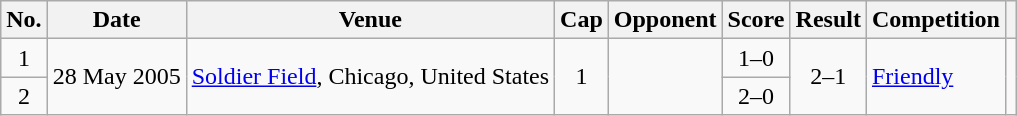<table class="wikitable sortable">
<tr>
<th scope="col">No.</th>
<th scope="col" data-sort-type="date">Date</th>
<th scope="col">Venue</th>
<th scope="col">Cap</th>
<th scope="col">Opponent</th>
<th scope="col">Score</th>
<th scope="col">Result</th>
<th scope="col">Competition</th>
<th scope="col" class="unsortable"></th>
</tr>
<tr>
<td style="text-align:center">1</td>
<td rowspan="2">28 May 2005</td>
<td rowspan="2"><a href='#'>Soldier Field</a>, Chicago, United States</td>
<td rowspan="2" style="text-align:center">1</td>
<td rowspan="2"></td>
<td style="text-align:center">1–0</td>
<td rowspan=2 style="text-align:center">2–1</td>
<td rowspan="2"><a href='#'>Friendly</a></td>
<td rowspan="2"></td>
</tr>
<tr>
<td style="text-align:center">2</td>
<td style="text-align:center">2–0</td>
</tr>
</table>
